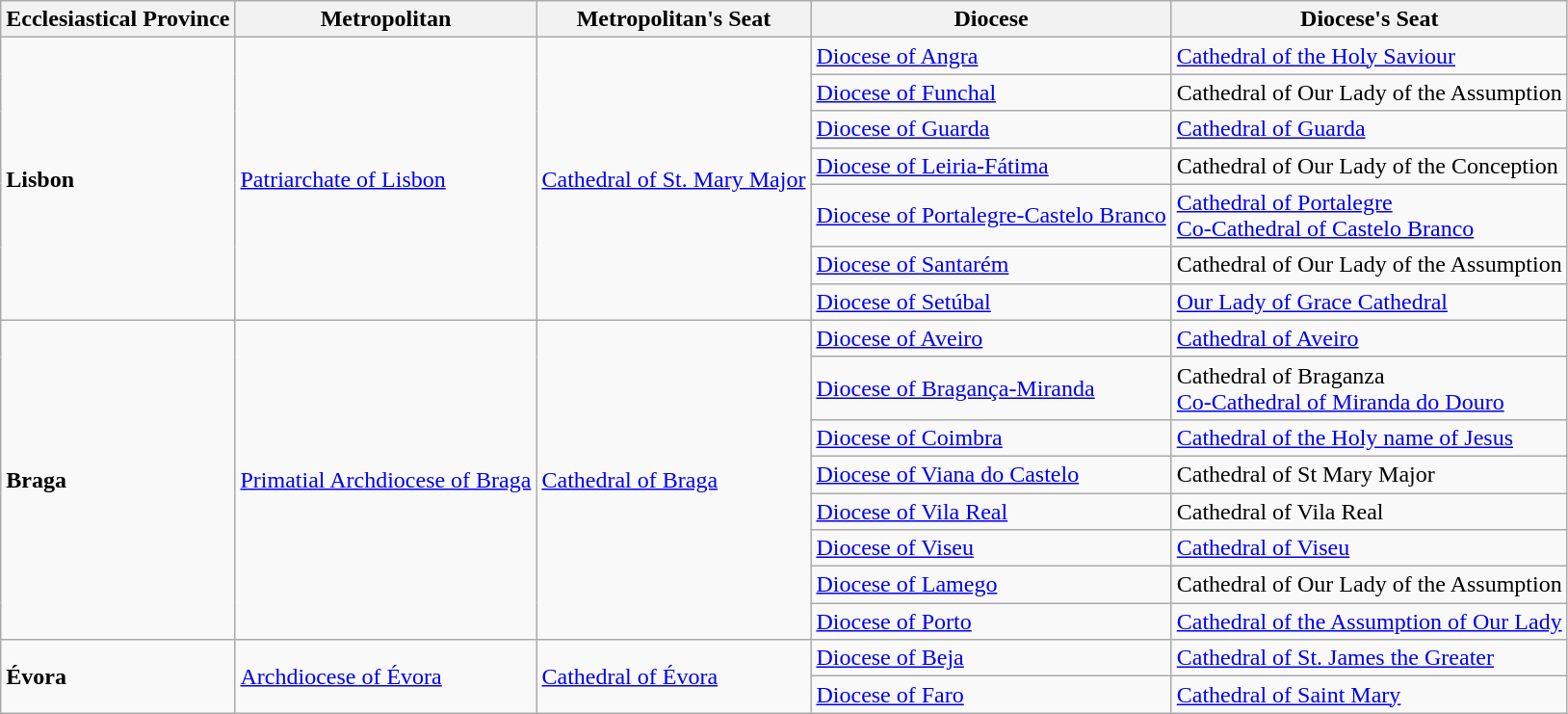<table class="wikitable">
<tr>
<th>Ecclesiastical Province</th>
<th>Metropolitan</th>
<th>Metropolitan's Seat</th>
<th>Diocese</th>
<th>Diocese's Seat</th>
</tr>
<tr>
<td rowspan="7"><strong>Lisbon</strong></td>
<td rowspan="7"><a href='#'>Patriarchate of Lisbon</a></td>
<td rowspan="7"><a href='#'>Cathedral of St. Mary Major</a></td>
<td><a href='#'>Diocese of Angra</a></td>
<td><a href='#'>Cathedral of the Holy Saviour</a></td>
</tr>
<tr>
<td><a href='#'>Diocese of Funchal</a></td>
<td>Cathedral of Our Lady of the Assumption</td>
</tr>
<tr>
<td><a href='#'>Diocese of Guarda</a></td>
<td><a href='#'>Cathedral of Guarda</a></td>
</tr>
<tr>
<td><a href='#'>Diocese of Leiria-Fátima</a></td>
<td>Cathedral of Our Lady of the Conception</td>
</tr>
<tr>
<td><a href='#'>Diocese of Portalegre-Castelo Branco</a></td>
<td><a href='#'>Cathedral of Portalegre</a><br><a href='#'>Co-Cathedral of Castelo Branco</a></td>
</tr>
<tr>
<td><a href='#'>Diocese of Santarém</a></td>
<td>Cathedral of Our Lady of the Assumption</td>
</tr>
<tr>
<td><a href='#'>Diocese of Setúbal</a></td>
<td><a href='#'>Our Lady of Grace Cathedral</a></td>
</tr>
<tr>
<td rowspan="8"><strong>Braga</strong></td>
<td rowspan="8"><a href='#'>Primatial Archdiocese of Braga</a></td>
<td rowspan="8"><a href='#'>Cathedral of Braga</a></td>
<td><a href='#'>Diocese of Aveiro</a></td>
<td><a href='#'>Cathedral of Aveiro</a></td>
</tr>
<tr>
<td><a href='#'>Diocese of Bragança-Miranda</a></td>
<td>Cathedral of Braganza<br><a href='#'>Co-Cathedral of Miranda do Douro</a></td>
</tr>
<tr>
<td><a href='#'>Diocese of Coimbra</a></td>
<td><a href='#'>Cathedral of the Holy name of Jesus</a></td>
</tr>
<tr>
<td><a href='#'>Diocese of Viana do Castelo</a></td>
<td>Cathedral of St Mary Major</td>
</tr>
<tr>
<td><a href='#'>Diocese of Vila Real</a></td>
<td>Cathedral of Vila Real</td>
</tr>
<tr>
<td><a href='#'>Diocese of Viseu</a></td>
<td><a href='#'>Cathedral of Viseu</a></td>
</tr>
<tr>
<td><a href='#'>Diocese of Lamego</a></td>
<td>Cathedral of Our Lady of the Assumption</td>
</tr>
<tr>
<td><a href='#'>Diocese of Porto</a></td>
<td><a href='#'>Cathedral of the Assumption of Our Lady</a></td>
</tr>
<tr>
<td rowspan="2"><strong>Évora</strong></td>
<td rowspan="2"><a href='#'>Archdiocese of Évora</a></td>
<td rowspan="2"><a href='#'>Cathedral of Évora</a></td>
<td><a href='#'>Diocese of Beja</a></td>
<td><a href='#'>Cathedral of St. James the Greater</a></td>
</tr>
<tr>
<td><a href='#'>Diocese of Faro</a></td>
<td><a href='#'>Cathedral of Saint Mary</a></td>
</tr>
</table>
